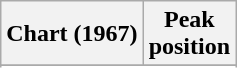<table class="wikitable sortable plainrowheaders" style="text-align:center">
<tr>
<th scope="col">Chart (1967)</th>
<th scope="col">Peak<br> position</th>
</tr>
<tr>
</tr>
<tr>
</tr>
</table>
